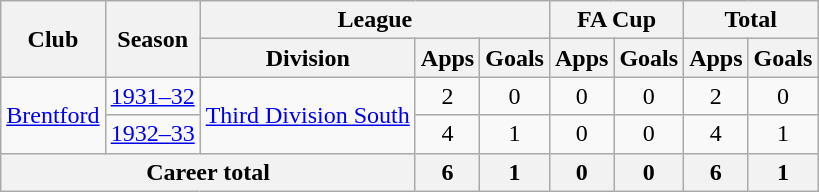<table class="wikitable" style="text-align: center;">
<tr>
<th rowspan="2">Club</th>
<th rowspan="2">Season</th>
<th colspan="3">League</th>
<th colspan="2">FA Cup</th>
<th colspan="2">Total</th>
</tr>
<tr>
<th>Division</th>
<th>Apps</th>
<th>Goals</th>
<th>Apps</th>
<th>Goals</th>
<th>Apps</th>
<th>Goals</th>
</tr>
<tr>
<td rowspan="2"><a href='#'>Brentford</a></td>
<td><a href='#'>1931–32</a></td>
<td rowspan="2"><a href='#'>Third Division South</a></td>
<td>2</td>
<td>0</td>
<td>0</td>
<td>0</td>
<td>2</td>
<td>0</td>
</tr>
<tr>
<td><a href='#'>1932–33</a></td>
<td>4</td>
<td>1</td>
<td>0</td>
<td>0</td>
<td>4</td>
<td>1</td>
</tr>
<tr>
<th colspan="3">Career total</th>
<th>6</th>
<th>1</th>
<th>0</th>
<th>0</th>
<th>6</th>
<th>1</th>
</tr>
</table>
